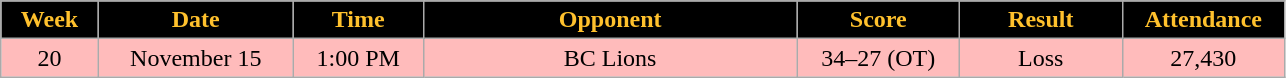<table class="wikitable sortable">
<tr>
<th style="background:black;color:#FFC12D;"  width="6%">Week</th>
<th style="background:black;color:#FFC12D;"  width="12%">Date</th>
<th style="background:black;color:#FFC12D;"  width="8%">Time</th>
<th style="background:black;color:#FFC12D;"  width="23%">Opponent</th>
<th style="background:black;color:#FFC12D;"  width="10%">Score</th>
<th style="background:black;color:#FFC12D;"  width="10%">Result</th>
<th style="background:black;color:#FFC12D;"  width="10%">Attendance</th>
</tr>
<tr align="center" bgcolor="#ffbbbb">
<td>20</td>
<td>November 15</td>
<td>1:00 PM</td>
<td>BC Lions</td>
<td>34–27 (OT)</td>
<td>Loss</td>
<td>27,430</td>
</tr>
</table>
